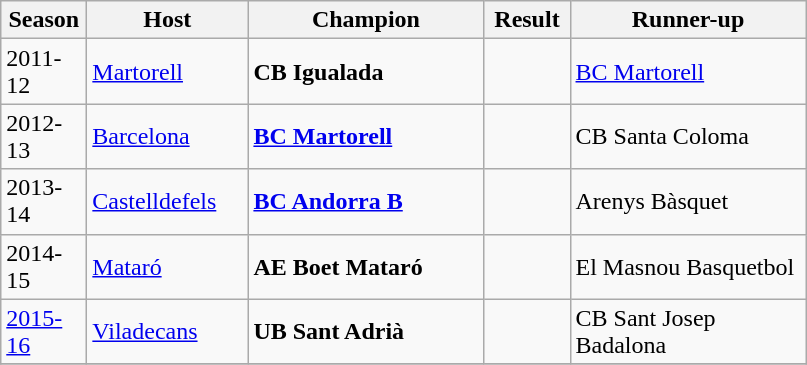<table class="wikitable">
<tr>
<th width=50>Season</th>
<th width=100>Host</th>
<th width=150>Champion</th>
<th width=50>Result</th>
<th width=150>Runner-up</th>
</tr>
<tr>
<td>2011-12</td>
<td><a href='#'>Martorell</a></td>
<td><strong>CB Igualada</strong></td>
<td></td>
<td><a href='#'>BC Martorell</a></td>
</tr>
<tr>
<td>2012-13</td>
<td><a href='#'>Barcelona</a></td>
<td><strong><a href='#'>BC Martorell</a></strong></td>
<td></td>
<td>CB Santa Coloma</td>
</tr>
<tr>
<td>2013-14</td>
<td><a href='#'>Castelldefels</a></td>
<td><strong><a href='#'>BC Andorra B</a></strong></td>
<td></td>
<td>Arenys Bàsquet</td>
</tr>
<tr>
<td>2014-15</td>
<td><a href='#'>Mataró</a></td>
<td><strong>AE Boet Mataró</strong></td>
<td></td>
<td>El Masnou Basquetbol</td>
</tr>
<tr>
<td><a href='#'>2015-16</a></td>
<td><a href='#'>Viladecans</a></td>
<td><strong>UB Sant Adrià</strong></td>
<td></td>
<td>CB Sant Josep Badalona</td>
</tr>
<tr>
</tr>
</table>
